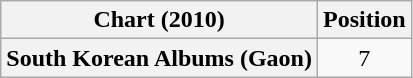<table class="wikitable plainrowheaders">
<tr>
<th>Chart (2010)</th>
<th>Position</th>
</tr>
<tr>
<th scope="row">South Korean Albums (Gaon)</th>
<td style="text-align:center;">7</td>
</tr>
</table>
